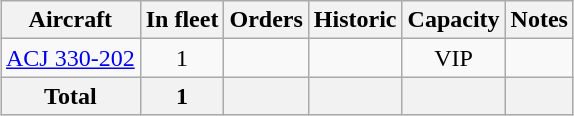<table class="wikitable" style="margin:0.5em auto">
<tr>
<th>Aircraft</th>
<th>In fleet</th>
<th>Orders</th>
<th>Historic</th>
<th>Capacity</th>
<th>Notes</th>
</tr>
<tr>
<td align=center><a href='#'>ACJ 330-202</a></td>
<td align=center>1</td>
<td align=center></td>
<td align=center></td>
<td align=center>VIP</td>
<td align=center></td>
</tr>
<tr>
<th>Total</th>
<th>1</th>
<th></th>
<th></th>
<th></th>
<th></th>
</tr>
</table>
